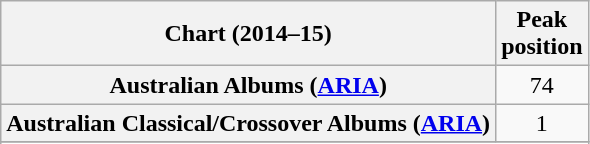<table class="wikitable plainrowheaders sortable">
<tr>
<th scope="col">Chart (2014–15)</th>
<th scope="col">Peak<br>position</th>
</tr>
<tr>
<th scope="row">Australian Albums (<a href='#'>ARIA</a>)</th>
<td align=center>74</td>
</tr>
<tr>
<th scope="row">Australian Classical/Crossover Albums (<a href='#'>ARIA</a>)</th>
<td align=center>1</td>
</tr>
<tr>
</tr>
<tr>
</tr>
<tr>
</tr>
<tr>
</tr>
<tr>
</tr>
<tr>
</tr>
<tr>
</tr>
</table>
